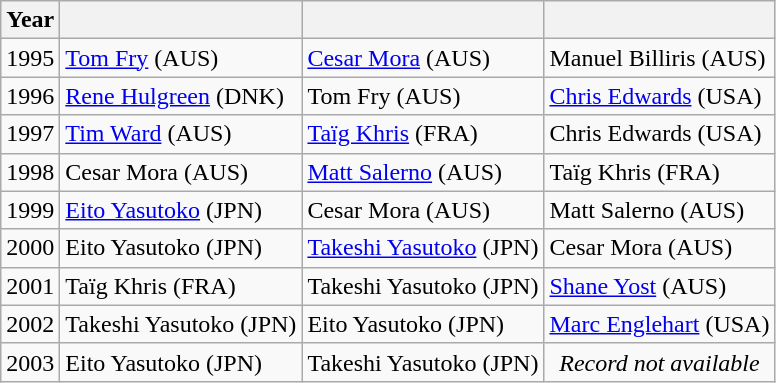<table class="wikitable">
<tr>
<th>Year</th>
<th></th>
<th></th>
<th></th>
</tr>
<tr>
<td>1995</td>
<td><a href='#'>Tom Fry</a> (AUS)</td>
<td><a href='#'>Cesar Mora</a> (AUS)</td>
<td>Manuel Billiris (AUS)</td>
</tr>
<tr>
<td>1996</td>
<td><a href='#'>Rene Hulgreen</a> (DNK)</td>
<td>Tom Fry (AUS)</td>
<td><a href='#'>Chris Edwards</a> (USA)</td>
</tr>
<tr>
<td>1997</td>
<td><a href='#'>Tim Ward</a> (AUS)</td>
<td><a href='#'>Taïg Khris</a> (FRA)</td>
<td>Chris Edwards (USA)</td>
</tr>
<tr>
<td>1998</td>
<td>Cesar Mora (AUS)</td>
<td><a href='#'>Matt Salerno</a> (AUS)</td>
<td>Taïg Khris (FRA)</td>
</tr>
<tr>
<td>1999</td>
<td><a href='#'>Eito Yasutoko</a> (JPN)</td>
<td>Cesar Mora (AUS)</td>
<td>Matt Salerno (AUS)</td>
</tr>
<tr>
<td>2000</td>
<td>Eito Yasutoko (JPN)</td>
<td><a href='#'>Takeshi Yasutoko</a> (JPN)</td>
<td>Cesar Mora (AUS)</td>
</tr>
<tr>
<td>2001</td>
<td>Taïg Khris (FRA)</td>
<td>Takeshi Yasutoko (JPN)</td>
<td><a href='#'>Shane Yost</a> (AUS)</td>
</tr>
<tr>
<td>2002</td>
<td>Takeshi Yasutoko (JPN)</td>
<td>Eito Yasutoko (JPN)</td>
<td><a href='#'>Marc Englehart</a> (USA)</td>
</tr>
<tr>
<td>2003</td>
<td>Eito Yasutoko (JPN)</td>
<td>Takeshi Yasutoko (JPN)</td>
<td style="text-align:center"><em>Record not available</em></td>
</tr>
</table>
